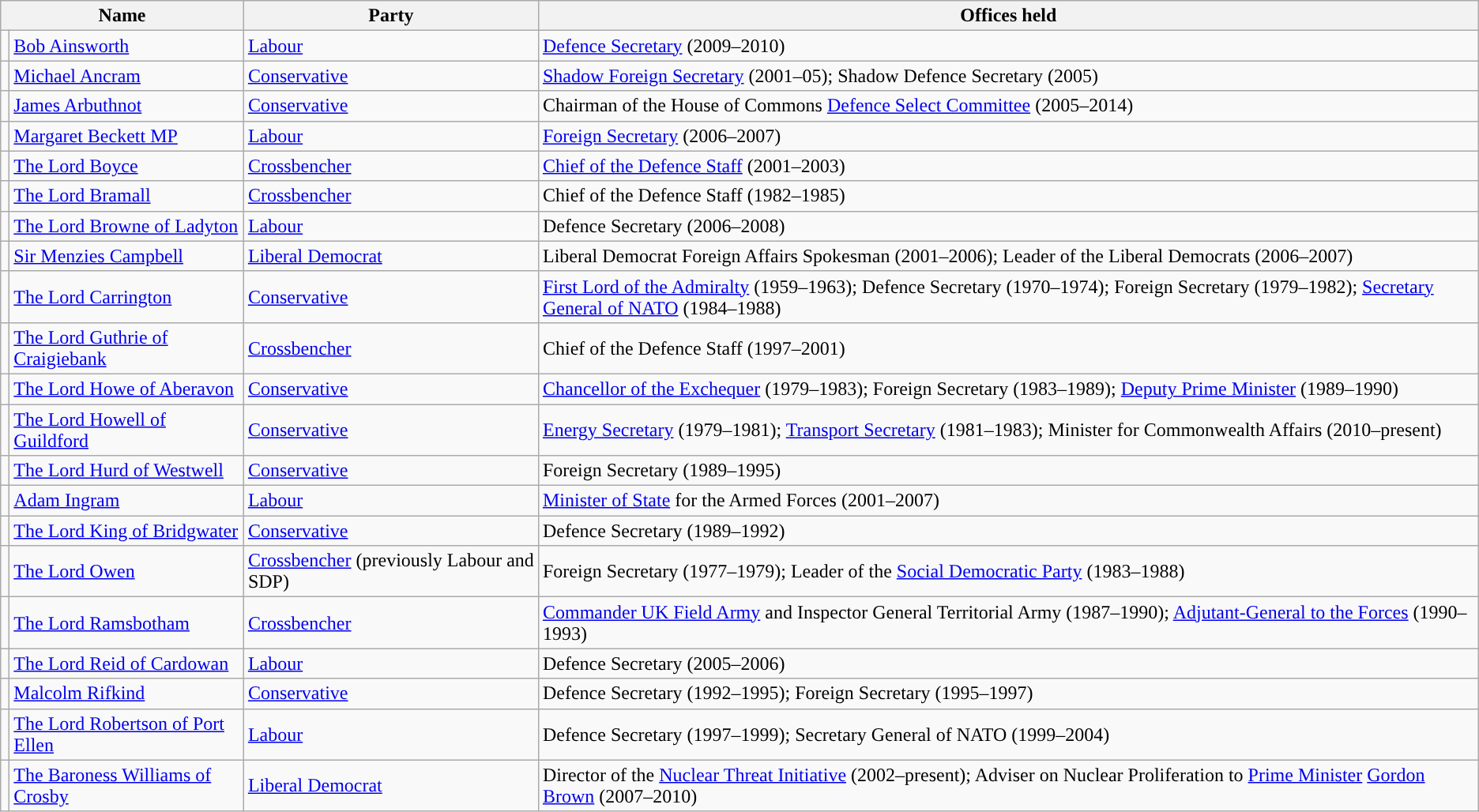<table class="wikitable">
<tr>
<th colspan="2">Name</th>
<th>Party</th>
<th>Offices held</th>
</tr>
<tr>
<td style="background-color: "></td>
<td><a href='#'>Bob Ainsworth</a></td>
<td><a href='#'>Labour</a></td>
<td><a href='#'>Defence Secretary</a> (2009–2010)</td>
</tr>
<tr>
<td style="background-color: "></td>
<td><a href='#'>Michael Ancram</a></td>
<td><a href='#'>Conservative</a></td>
<td><a href='#'>Shadow Foreign Secretary</a> (2001–05); Shadow Defence Secretary (2005)</td>
</tr>
<tr>
<td style="background-color: "></td>
<td><a href='#'>James Arbuthnot</a></td>
<td><a href='#'>Conservative</a></td>
<td>Chairman of the House of Commons <a href='#'>Defence Select Committee</a> (2005–2014)</td>
</tr>
<tr>
<td style="background-color: "></td>
<td><a href='#'>Margaret Beckett MP</a></td>
<td><a href='#'>Labour</a></td>
<td><a href='#'>Foreign Secretary</a> (2006–2007)</td>
</tr>
<tr>
<td style="background-color: "></td>
<td><a href='#'>The Lord Boyce</a></td>
<td><a href='#'>Crossbencher</a></td>
<td><a href='#'>Chief of the Defence Staff</a> (2001–2003)</td>
</tr>
<tr>
<td style="background-color: "></td>
<td><a href='#'>The Lord Bramall</a></td>
<td><a href='#'>Crossbencher</a></td>
<td>Chief of the Defence Staff (1982–1985)</td>
</tr>
<tr>
<td style="background-color: "></td>
<td><a href='#'>The Lord Browne of Ladyton</a></td>
<td><a href='#'>Labour</a></td>
<td>Defence Secretary (2006–2008)</td>
</tr>
<tr>
<td style="background-color: "></td>
<td><a href='#'>Sir Menzies Campbell</a></td>
<td><a href='#'>Liberal Democrat</a></td>
<td>Liberal Democrat Foreign Affairs Spokesman (2001–2006); Leader of the Liberal Democrats (2006–2007)</td>
</tr>
<tr>
<td style="background-color: "></td>
<td><a href='#'>The Lord Carrington</a></td>
<td><a href='#'>Conservative</a></td>
<td><a href='#'>First Lord of the Admiralty</a> (1959–1963); Defence Secretary (1970–1974); Foreign Secretary (1979–1982); <a href='#'>Secretary General of NATO</a> (1984–1988)</td>
</tr>
<tr>
<td style="background-color: "></td>
<td><a href='#'>The Lord Guthrie of Craigiebank</a></td>
<td><a href='#'>Crossbencher</a></td>
<td>Chief of the Defence Staff (1997–2001)</td>
</tr>
<tr>
<td style="background-color: "></td>
<td><a href='#'>The Lord Howe of Aberavon</a></td>
<td><a href='#'>Conservative</a></td>
<td><a href='#'>Chancellor of the Exchequer</a> (1979–1983); Foreign Secretary (1983–1989); <a href='#'>Deputy Prime Minister</a> (1989–1990)</td>
</tr>
<tr>
<td style="background-color: "></td>
<td><a href='#'>The Lord Howell of Guildford</a></td>
<td><a href='#'>Conservative</a></td>
<td><a href='#'>Energy Secretary</a> (1979–1981); <a href='#'>Transport Secretary</a> (1981–1983); Minister for Commonwealth Affairs (2010–present)</td>
</tr>
<tr>
<td style="background-color: "></td>
<td><a href='#'>The Lord Hurd of Westwell</a></td>
<td><a href='#'>Conservative</a></td>
<td>Foreign Secretary (1989–1995)</td>
</tr>
<tr>
<td style="background-color: "></td>
<td><a href='#'>Adam Ingram</a></td>
<td><a href='#'>Labour</a></td>
<td><a href='#'>Minister of State</a> for the Armed Forces (2001–2007)</td>
</tr>
<tr>
<td style="background-color: "></td>
<td><a href='#'>The Lord King of Bridgwater</a></td>
<td><a href='#'>Conservative</a></td>
<td>Defence Secretary (1989–1992)</td>
</tr>
<tr>
<td style="background-color: "></td>
<td><a href='#'>The Lord Owen</a></td>
<td><a href='#'>Crossbencher</a> (previously Labour and SDP)</td>
<td>Foreign Secretary (1977–1979); Leader of the <a href='#'>Social Democratic Party</a> (1983–1988)</td>
</tr>
<tr>
<td style="background-color: "></td>
<td><a href='#'>The Lord Ramsbotham</a></td>
<td><a href='#'>Crossbencher</a></td>
<td><a href='#'>Commander UK Field Army</a> and Inspector General Territorial Army (1987–1990); <a href='#'>Adjutant-General to the Forces</a> (1990–1993)</td>
</tr>
<tr>
<td style="background-color: "></td>
<td><a href='#'>The Lord Reid of Cardowan</a></td>
<td><a href='#'>Labour</a></td>
<td>Defence Secretary (2005–2006)</td>
</tr>
<tr>
<td style="background-color: "></td>
<td><a href='#'>Malcolm Rifkind</a></td>
<td><a href='#'>Conservative</a></td>
<td>Defence Secretary (1992–1995); Foreign Secretary (1995–1997)</td>
</tr>
<tr>
<td style="background-color: "></td>
<td><a href='#'>The Lord Robertson of Port Ellen</a></td>
<td><a href='#'>Labour</a></td>
<td>Defence Secretary (1997–1999); Secretary General of NATO (1999–2004)</td>
</tr>
<tr>
<td style="background-color: "></td>
<td><a href='#'>The Baroness Williams of Crosby</a></td>
<td><a href='#'>Liberal Democrat</a></td>
<td>Director of the <a href='#'>Nuclear Threat Initiative</a> (2002–present); Adviser on Nuclear Proliferation to <a href='#'>Prime Minister</a> <a href='#'>Gordon Brown</a> (2007–2010)</td>
</tr>
</table>
